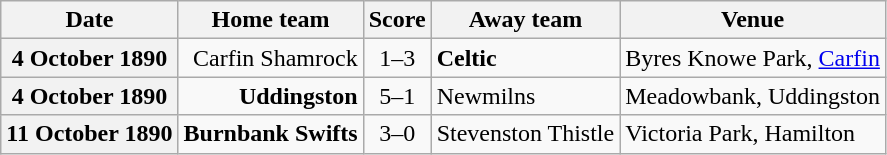<table class="wikitable football-result-list" style="max-width: 80em; text-align: center">
<tr>
<th scope="col">Date</th>
<th scope="col">Home team</th>
<th scope="col">Score</th>
<th scope="col">Away team</th>
<th scope="col">Venue</th>
</tr>
<tr>
<th scope="row">4 October 1890</th>
<td align=right>Carfin Shamrock</td>
<td>1–3</td>
<td align=left><strong>Celtic</strong></td>
<td align=left>Byres Knowe Park, <a href='#'>Carfin</a></td>
</tr>
<tr>
<th scope="row">4 October 1890</th>
<td align=right><strong>Uddingston</strong></td>
<td>5–1</td>
<td align=left>Newmilns</td>
<td align=left>Meadowbank, Uddingston</td>
</tr>
<tr>
<th scope="row">11 October 1890</th>
<td align=right><strong>Burnbank Swifts</strong></td>
<td>3–0</td>
<td align=left>Stevenston Thistle</td>
<td align=left>Victoria Park, Hamilton</td>
</tr>
</table>
